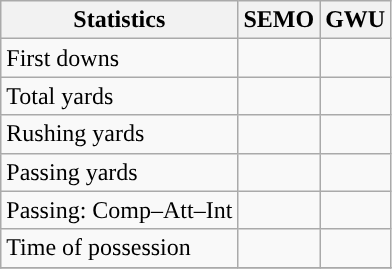<table class="wikitable" style="float: left;">
<tr>
<th>Statistics</th>
<th>SEMO</th>
<th>GWU</th>
</tr>
<tr>
<td>First downs</td>
<td></td>
<td></td>
</tr>
<tr>
<td>Total yards</td>
<td></td>
<td></td>
</tr>
<tr>
<td>Rushing yards</td>
<td></td>
<td></td>
</tr>
<tr>
<td>Passing yards</td>
<td></td>
<td></td>
</tr>
<tr>
<td>Passing: Comp–Att–Int</td>
<td></td>
<td></td>
</tr>
<tr>
<td>Time of possession</td>
<td></td>
<td></td>
</tr>
<tr>
</tr>
</table>
